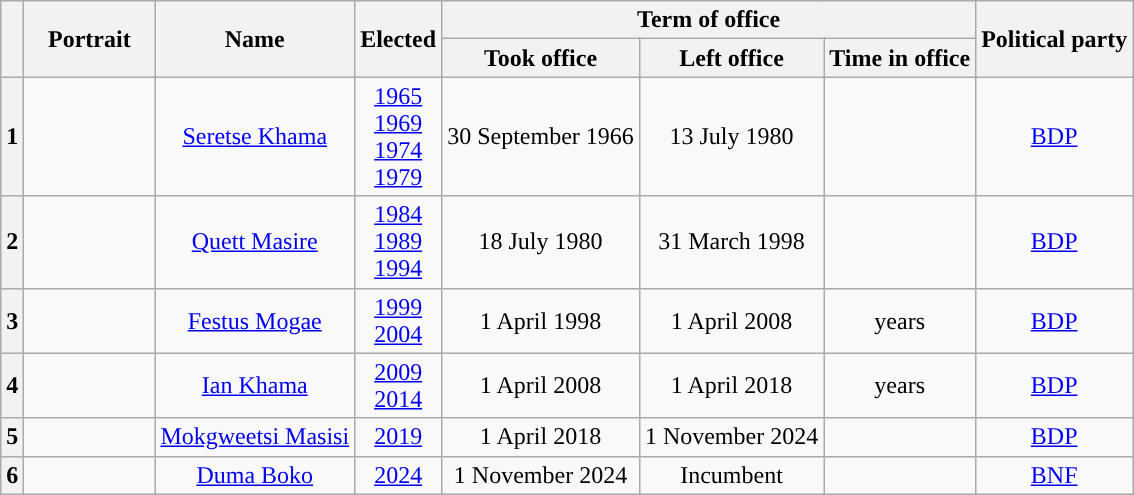<table class="wikitable" style="text-align:center">
<tr>
<th rowspan="2"></th>
<th rowspan="2" style="width:80px;">Portrait</th>
<th rowspan="2">Name<br></th>
<th rowspan="2">Elected</th>
<th colspan="3">Term of office</th>
<th rowspan="2">Political party<br></th>
</tr>
<tr>
<th>Took office</th>
<th>Left office</th>
<th>Time in office</th>
</tr>
<tr>
<th style="background:">1</th>
<td></td>
<td><a href='#'>Seretse Khama</a><br></td>
<td><a href='#'>1965</a><br><a href='#'>1969</a><br><a href='#'>1974</a><br><a href='#'>1979</a></td>
<td>30 September 1966</td>
<td>13 July 1980</td>
<td></td>
<td><a href='#'>BDP</a></td>
</tr>
<tr>
<th style="background:">2</th>
<td></td>
<td><a href='#'>Quett Masire</a><br></td>
<td><a href='#'>1984</a><br><a href='#'>1989</a><br><a href='#'>1994</a></td>
<td>18 July 1980</td>
<td>31 March 1998</td>
<td></td>
<td><a href='#'>BDP</a></td>
</tr>
<tr>
<th style="background:">3</th>
<td></td>
<td><a href='#'>Festus Mogae</a><br></td>
<td><a href='#'>1999</a><br><a href='#'>2004</a></td>
<td>1 April 1998</td>
<td>1 April 2008</td>
<td> years</td>
<td><a href='#'>BDP</a></td>
</tr>
<tr>
<th style="background:">4</th>
<td></td>
<td><a href='#'>Ian Khama</a><br></td>
<td><a href='#'>2009</a><br><a href='#'>2014</a></td>
<td>1 April 2008</td>
<td>1 April 2018</td>
<td> years</td>
<td><a href='#'>BDP</a></td>
</tr>
<tr>
<th style="background:">5</th>
<td></td>
<td><a href='#'>Mokgweetsi Masisi</a><br></td>
<td><a href='#'>2019</a></td>
<td>1 April 2018</td>
<td>1 November 2024</td>
<td></td>
<td><a href='#'>BDP</a></td>
</tr>
<tr>
<th style="background:">6</th>
<td></td>
<td><a href='#'>Duma Boko</a><br></td>
<td><a href='#'>2024</a></td>
<td>1 November 2024</td>
<td>Incumbent</td>
<td></td>
<td><a href='#'>BNF</a><br></td>
</tr>
</table>
